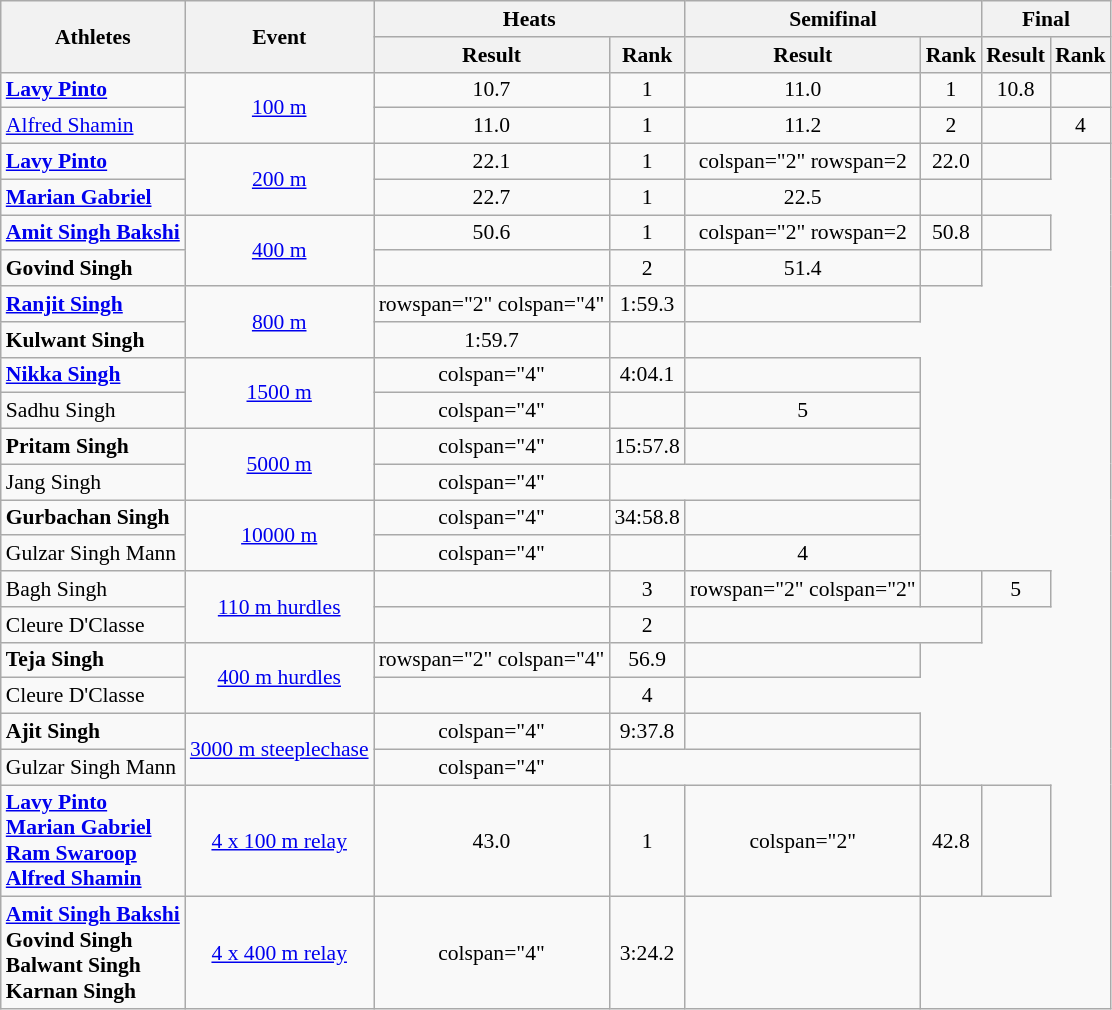<table class="wikitable" style="text-align:center; font-size:90%">
<tr>
<th rowspan=2>Athletes</th>
<th rowspan=2>Event</th>
<th colspan=2>Heats</th>
<th colspan=2>Semifinal</th>
<th colspan=2>Final</th>
</tr>
<tr>
<th>Result</th>
<th>Rank</th>
<th>Result</th>
<th>Rank</th>
<th>Result</th>
<th>Rank</th>
</tr>
<tr>
<td style="text-align:left"><strong><a href='#'>Lavy Pinto</a></strong></td>
<td rowspan=2><a href='#'>100 m</a></td>
<td>10.7</td>
<td>1 <strong></strong></td>
<td>11.0</td>
<td>1 <strong></strong></td>
<td>10.8</td>
<td></td>
</tr>
<tr>
<td style="text-align:left"><a href='#'>Alfred Shamin</a></td>
<td>11.0</td>
<td>1 <strong></strong></td>
<td>11.2</td>
<td>2 <strong></strong></td>
<td></td>
<td>4</td>
</tr>
<tr>
<td style="text-align:left"><strong><a href='#'>Lavy Pinto</a></strong></td>
<td rowspan=2><a href='#'>200 m</a></td>
<td>22.1</td>
<td>1 <strong></strong></td>
<td>colspan="2" rowspan=2 </td>
<td>22.0</td>
<td></td>
</tr>
<tr>
<td style="text-align:left"><strong><a href='#'>Marian Gabriel</a></strong></td>
<td>22.7</td>
<td>1 <strong></strong></td>
<td>22.5</td>
<td></td>
</tr>
<tr>
<td style="text-align:left"><strong><a href='#'>Amit Singh Bakshi</a></strong></td>
<td rowspan="2"><a href='#'>400 m</a></td>
<td>50.6</td>
<td>1 <strong></strong></td>
<td>colspan="2" rowspan=2 </td>
<td>50.8</td>
<td></td>
</tr>
<tr>
<td style="text-align:left"><strong>Govind Singh</strong></td>
<td></td>
<td>2 <strong></strong></td>
<td>51.4</td>
<td></td>
</tr>
<tr>
<td style="text-align:left"><strong><a href='#'>Ranjit Singh</a></strong></td>
<td rowspan="2"><a href='#'>800 m</a></td>
<td>rowspan="2" colspan="4"</td>
<td>1:59.3</td>
<td></td>
</tr>
<tr>
<td style="text-align:left"><strong>Kulwant Singh</strong></td>
<td>1:59.7</td>
<td></td>
</tr>
<tr>
<td style="text-align:left"><strong><a href='#'>Nikka Singh</a></strong></td>
<td rowspan=2><a href='#'>1500 m</a></td>
<td>colspan="4" </td>
<td>4:04.1</td>
<td></td>
</tr>
<tr>
<td style="text-align:left">Sadhu Singh</td>
<td>colspan="4" </td>
<td></td>
<td>5</td>
</tr>
<tr>
<td style="text-align:left"><strong>Pritam Singh</strong></td>
<td rowspan=2><a href='#'>5000 m</a></td>
<td>colspan="4"</td>
<td>15:57.8</td>
<td></td>
</tr>
<tr>
<td style="text-align:left">Jang Singh</td>
<td>colspan="4"</td>
<td colspan=2></td>
</tr>
<tr>
<td style="text-align:left"><strong>Gurbachan Singh</strong></td>
<td rowspan=2><a href='#'>10000 m</a></td>
<td>colspan="4"</td>
<td>34:58.8</td>
<td></td>
</tr>
<tr>
<td style="text-align:left">Gulzar Singh Mann</td>
<td>colspan="4"</td>
<td></td>
<td>4</td>
</tr>
<tr>
<td style="text-align:left">Bagh Singh</td>
<td rowspan="2"><a href='#'>110 m hurdles</a></td>
<td></td>
<td>3 <strong></strong></td>
<td>rowspan="2" colspan="2"</td>
<td></td>
<td>5</td>
</tr>
<tr>
<td style="text-align:left">Cleure D'Classe</td>
<td></td>
<td>2 <strong></strong></td>
<td colspan="2"></td>
</tr>
<tr>
<td style="text-align:left"><strong>Teja Singh</strong></td>
<td rowspan=2><a href='#'>400 m hurdles</a></td>
<td>rowspan="2" colspan="4"</td>
<td>56.9</td>
<td></td>
</tr>
<tr>
<td style="text-align:left">Cleure D'Classe</td>
<td></td>
<td>4</td>
</tr>
<tr>
<td style="text-align:left"><strong>Ajit Singh</strong></td>
<td rowspan=2><a href='#'>3000 m steeplechase</a></td>
<td>colspan="4" </td>
<td>9:37.8</td>
<td></td>
</tr>
<tr>
<td style="text-align:left">Gulzar Singh Mann</td>
<td>colspan="4" </td>
<td colspan=2></td>
</tr>
<tr>
<td style="text-align:left"><strong><a href='#'>Lavy Pinto</a><br><a href='#'>Marian Gabriel</a><br><a href='#'>Ram Swaroop</a><br><a href='#'>Alfred Shamin</a></strong></td>
<td><a href='#'>4 x 100 m relay</a></td>
<td>43.0</td>
<td>1 <strong></strong></td>
<td>colspan="2" </td>
<td>42.8</td>
<td></td>
</tr>
<tr>
<td style="text-align:left"><strong><a href='#'>Amit Singh Bakshi</a><br>Govind Singh<br>Balwant Singh<br>Karnan Singh</strong></td>
<td><a href='#'>4 x 400 m relay</a></td>
<td>colspan="4" </td>
<td>3:24.2</td>
<td></td>
</tr>
</table>
